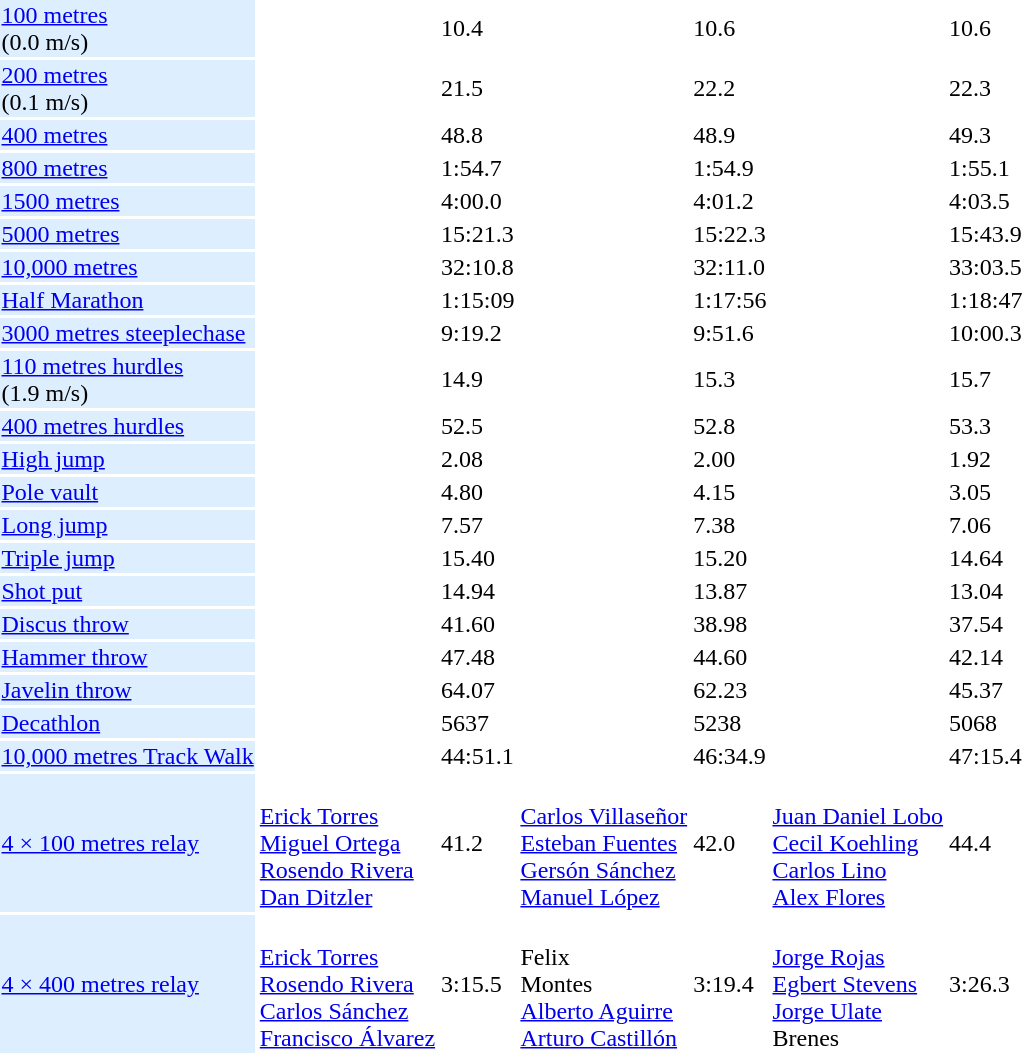<table>
<tr>
<td bgcolor = DDEEFF><a href='#'>100 metres</a> <br> (0.0 m/s)</td>
<td></td>
<td>10.4</td>
<td></td>
<td>10.6</td>
<td></td>
<td>10.6</td>
</tr>
<tr>
<td bgcolor = DDEEFF><a href='#'>200 metres</a> <br> (0.1 m/s)</td>
<td></td>
<td>21.5</td>
<td></td>
<td>22.2</td>
<td></td>
<td>22.3</td>
</tr>
<tr>
<td bgcolor = DDEEFF><a href='#'>400 metres</a></td>
<td></td>
<td>48.8</td>
<td></td>
<td>48.9</td>
<td></td>
<td>49.3</td>
</tr>
<tr>
<td bgcolor = DDEEFF><a href='#'>800 metres</a></td>
<td></td>
<td>1:54.7</td>
<td></td>
<td>1:54.9</td>
<td></td>
<td>1:55.1</td>
</tr>
<tr>
<td bgcolor = DDEEFF><a href='#'>1500 metres</a></td>
<td></td>
<td>4:00.0</td>
<td></td>
<td>4:01.2</td>
<td></td>
<td>4:03.5</td>
</tr>
<tr>
<td bgcolor = DDEEFF><a href='#'>5000 metres</a></td>
<td></td>
<td>15:21.3</td>
<td></td>
<td>15:22.3</td>
<td></td>
<td>15:43.9</td>
</tr>
<tr>
<td bgcolor = DDEEFF><a href='#'>10,000 metres</a></td>
<td></td>
<td>32:10.8</td>
<td></td>
<td>32:11.0</td>
<td></td>
<td>33:03.5</td>
</tr>
<tr>
<td bgcolor = DDEEFF><a href='#'>Half Marathon</a></td>
<td></td>
<td>1:15:09</td>
<td></td>
<td>1:17:56</td>
<td></td>
<td>1:18:47</td>
</tr>
<tr>
<td bgcolor = DDEEFF><a href='#'>3000 metres steeplechase</a></td>
<td></td>
<td>9:19.2</td>
<td></td>
<td>9:51.6</td>
<td></td>
<td>10:00.3</td>
</tr>
<tr>
<td bgcolor = DDEEFF><a href='#'>110 metres hurdles</a> <br> (1.9 m/s)</td>
<td></td>
<td>14.9</td>
<td></td>
<td>15.3</td>
<td></td>
<td>15.7</td>
</tr>
<tr>
<td bgcolor = DDEEFF><a href='#'>400 metres hurdles</a></td>
<td></td>
<td>52.5</td>
<td></td>
<td>52.8</td>
<td></td>
<td>53.3</td>
</tr>
<tr>
<td bgcolor = DDEEFF><a href='#'>High jump</a></td>
<td></td>
<td>2.08</td>
<td></td>
<td>2.00</td>
<td></td>
<td>1.92</td>
</tr>
<tr>
<td bgcolor = DDEEFF><a href='#'>Pole vault</a></td>
<td></td>
<td>4.80</td>
<td></td>
<td>4.15</td>
<td></td>
<td>3.05</td>
</tr>
<tr>
<td bgcolor = DDEEFF><a href='#'>Long jump</a></td>
<td></td>
<td>7.57</td>
<td></td>
<td>7.38</td>
<td></td>
<td>7.06</td>
</tr>
<tr>
<td bgcolor = DDEEFF><a href='#'>Triple jump</a></td>
<td></td>
<td>15.40</td>
<td></td>
<td>15.20</td>
<td></td>
<td>14.64</td>
</tr>
<tr>
<td bgcolor = DDEEFF><a href='#'>Shot put</a></td>
<td></td>
<td>14.94</td>
<td></td>
<td>13.87</td>
<td></td>
<td>13.04</td>
</tr>
<tr>
<td bgcolor = DDEEFF><a href='#'>Discus throw</a></td>
<td></td>
<td>41.60</td>
<td></td>
<td>38.98</td>
<td></td>
<td>37.54</td>
</tr>
<tr>
<td bgcolor = DDEEFF><a href='#'>Hammer throw</a></td>
<td></td>
<td>47.48</td>
<td></td>
<td>44.60</td>
<td></td>
<td>42.14</td>
</tr>
<tr>
<td bgcolor = DDEEFF><a href='#'>Javelin throw</a></td>
<td></td>
<td>64.07</td>
<td></td>
<td>62.23</td>
<td></td>
<td>45.37</td>
</tr>
<tr>
<td bgcolor = DDEEFF><a href='#'>Decathlon</a></td>
<td></td>
<td>5637</td>
<td></td>
<td>5238</td>
<td></td>
<td>5068</td>
</tr>
<tr>
<td bgcolor = DDEEFF><a href='#'>10,000 metres Track Walk</a></td>
<td></td>
<td>44:51.1</td>
<td></td>
<td>46:34.9</td>
<td></td>
<td>47:15.4</td>
</tr>
<tr>
<td bgcolor = DDEEFF><a href='#'>4 × 100 metres relay</a></td>
<td> <br> <a href='#'>Erick Torres</a> <br> <a href='#'>Miguel Ortega</a> <br> <a href='#'>Rosendo Rivera</a> <br> <a href='#'>Dan Ditzler</a></td>
<td>41.2</td>
<td> <br> <a href='#'>Carlos Villaseñor</a> <br> <a href='#'>Esteban Fuentes</a> <br> <a href='#'>Gersón Sánchez</a> <br> <a href='#'>Manuel López</a></td>
<td>42.0</td>
<td> <br> <a href='#'>Juan Daniel Lobo</a> <br> <a href='#'>Cecil Koehling</a> <br> <a href='#'>Carlos Lino</a> <br> <a href='#'>Alex Flores</a></td>
<td>44.4</td>
</tr>
<tr>
<td bgcolor = DDEEFF><a href='#'>4 × 400 metres relay</a></td>
<td> <br> <a href='#'>Erick Torres</a> <br> <a href='#'>Rosendo Rivera</a> <br> <a href='#'>Carlos Sánchez</a> <br> <a href='#'>Francisco Álvarez</a></td>
<td>3:15.5</td>
<td> <br> Felix <br> Montes <br> <a href='#'>Alberto Aguirre</a> <br> <a href='#'>Arturo Castillón</a></td>
<td>3:19.4</td>
<td> <br> <a href='#'>Jorge Rojas</a> <br> <a href='#'>Egbert Stevens</a> <br> <a href='#'>Jorge Ulate</a> <br> Brenes</td>
<td>3:26.3</td>
</tr>
</table>
